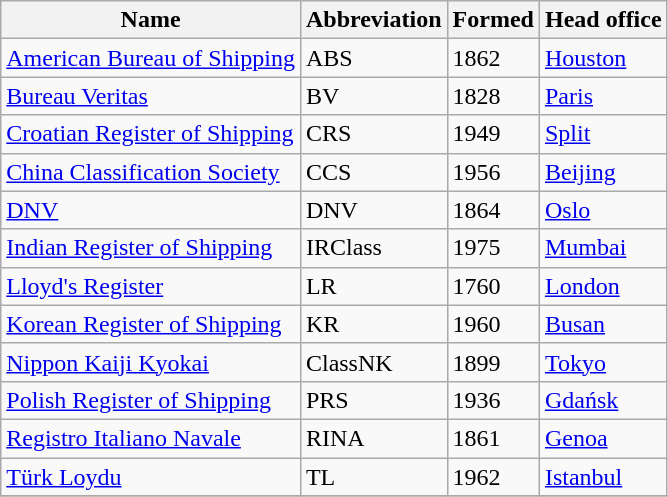<table class="wikitable sortable">
<tr>
<th>Name</th>
<th>Abbreviation</th>
<th>Formed</th>
<th>Head office</th>
</tr>
<tr>
<td><a href='#'>American Bureau of Shipping</a></td>
<td>ABS</td>
<td>1862</td>
<td><a href='#'>Houston</a></td>
</tr>
<tr>
<td><a href='#'>Bureau Veritas</a></td>
<td>BV</td>
<td>1828</td>
<td><a href='#'>Paris</a></td>
</tr>
<tr>
<td><a href='#'>Croatian Register of Shipping</a></td>
<td>CRS</td>
<td>1949</td>
<td><a href='#'>Split</a></td>
</tr>
<tr>
<td><a href='#'>China Classification Society</a></td>
<td>CCS</td>
<td>1956</td>
<td><a href='#'>Beijing</a></td>
</tr>
<tr>
<td><a href='#'>DNV</a></td>
<td>DNV</td>
<td>1864</td>
<td><a href='#'>Oslo</a></td>
</tr>
<tr>
<td><a href='#'>Indian Register of Shipping</a></td>
<td>IRClass</td>
<td>1975</td>
<td><a href='#'>Mumbai</a></td>
</tr>
<tr>
<td><a href='#'>Lloyd's Register</a></td>
<td>LR</td>
<td>1760</td>
<td><a href='#'>London</a></td>
</tr>
<tr>
<td><a href='#'>Korean Register of Shipping</a></td>
<td>KR</td>
<td>1960</td>
<td><a href='#'>Busan</a></td>
</tr>
<tr>
<td><a href='#'>Nippon Kaiji Kyokai</a></td>
<td>ClassNK</td>
<td>1899</td>
<td><a href='#'>Tokyo</a></td>
</tr>
<tr>
<td><a href='#'>Polish Register of Shipping</a></td>
<td>PRS</td>
<td>1936</td>
<td><a href='#'>Gdańsk</a></td>
</tr>
<tr>
<td><a href='#'>Registro Italiano Navale</a></td>
<td>RINA</td>
<td>1861</td>
<td><a href='#'>Genoa</a></td>
</tr>
<tr>
<td><a href='#'>Türk Loydu</a></td>
<td>TL</td>
<td>1962</td>
<td><a href='#'>Istanbul</a></td>
</tr>
<tr>
</tr>
</table>
